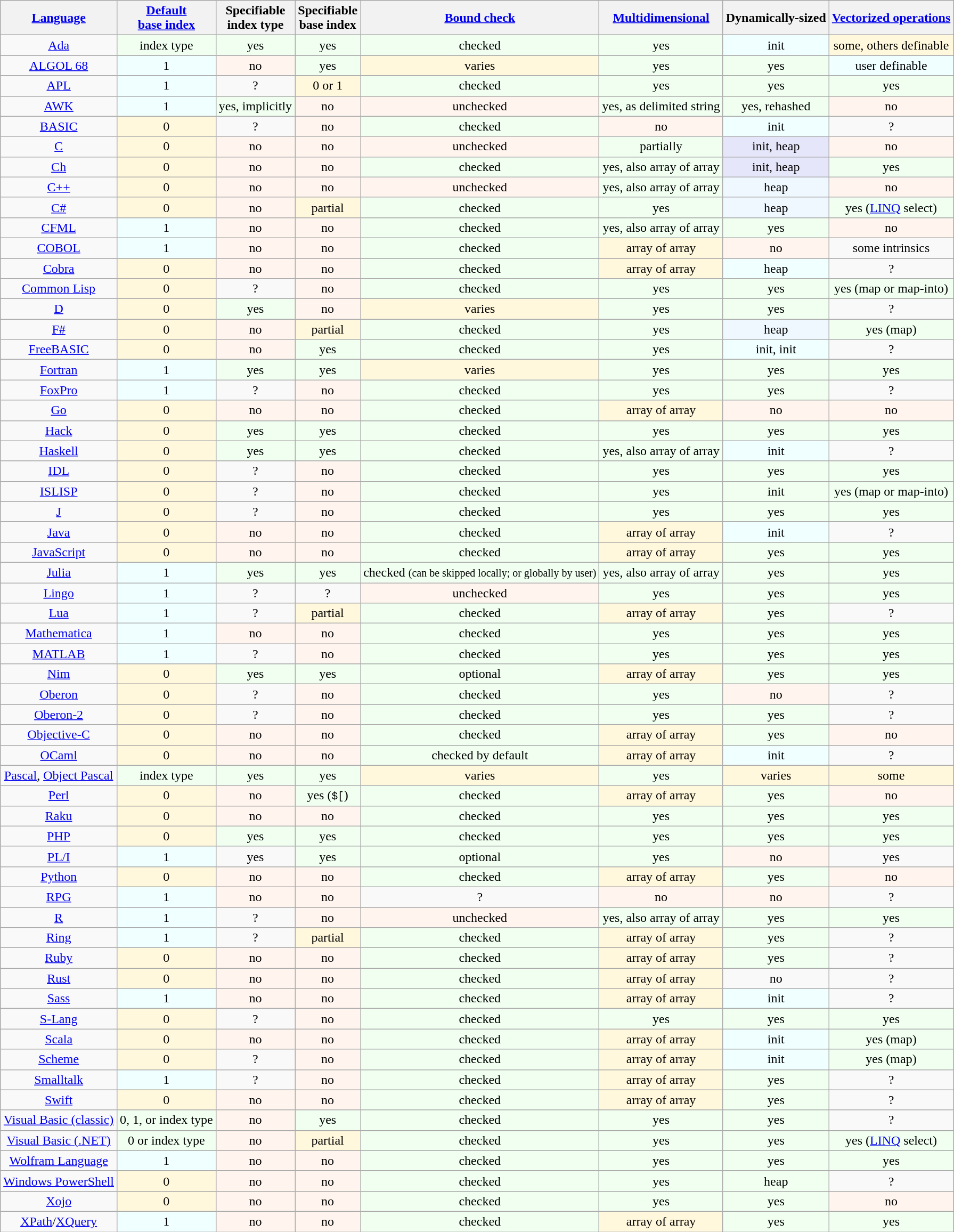<table class="sortable wikitable" style="text-align: center;">
<tr>
<th scope="col"><a href='#'>Language</a></th>
<th scope="col"><a href='#'>Default<br>base index</a></th>
<th scope="col">Specifiable<br>index type</th>
<th scope="col">Specifiable<br>base index</th>
<th scope="col"><a href='#'>Bound check</a></th>
<th scope="col"><a href='#'>Multidimensional</a></th>
<th scope="col">Dynamically-sized</th>
<th scope="col"><a href='#'>Vectorized operations</a></th>
</tr>
<tr>
<td><a href='#'>Ada</a></td>
<td style="background:honeydew;">index type</td>
<td style="background:honeydew;">yes</td>
<td style="background:honeydew;">yes</td>
<td style="background:honeydew;">checked</td>
<td style="background:honeydew;">yes</td>
<td style="background:azure;">init</td>
<td style="background:cornsilk;">some, others definable</td>
</tr>
<tr>
<td><a href='#'>ALGOL 68</a></td>
<td style="background:azure;">1</td>
<td style="background:seashell;">no</td>
<td style="background:honeydew;">yes</td>
<td style="background:cornsilk;">varies</td>
<td style="background:honeydew;">yes</td>
<td style="background:honeydew;">yes</td>
<td style="background:azure;">user definable</td>
</tr>
<tr>
<td><a href='#'>APL</a></td>
<td style="background:azure;">1</td>
<td style="background:grey80;">?</td>
<td style="background:cornsilk;">0 or 1</td>
<td style="background:honeydew;">checked</td>
<td style="background:honeydew;">yes</td>
<td style="background:honeydew;">yes</td>
<td style="background:honeydew;">yes</td>
</tr>
<tr>
<td><a href='#'>AWK</a></td>
<td style="background:azure;">1</td>
<td style="background:honeydew;">yes, implicitly</td>
<td style="background:seashell;">no</td>
<td style="background:seashell;">unchecked</td>
<td style="background:honeydew;">yes, as delimited string</td>
<td style="background:honeydew;">yes, rehashed</td>
<td style="background:seashell;">no</td>
</tr>
<tr>
<td><a href='#'>BASIC</a></td>
<td style="background:cornsilk;">0</td>
<td style="background:grey80;">?</td>
<td style="background:seashell;">no</td>
<td style="background:honeydew;">checked</td>
<td style="background:seashell;">no</td>
<td style="background:azure;">init</td>
<td style="background:grey80;">?</td>
</tr>
<tr>
<td><a href='#'>C</a></td>
<td style="background:cornsilk;">0</td>
<td style="background:seashell;">no</td>
<td style="background:seashell;">no</td>
<td style="background:seashell;">unchecked</td>
<td style="background:honeydew;">partially</td>
<td style="background:lavender;">init, heap</td>
<td style="background:seashell;">no</td>
</tr>
<tr>
<td><a href='#'>Ch</a></td>
<td style="background:cornsilk;">0</td>
<td style="background:seashell;">no</td>
<td style="background:seashell;">no</td>
<td style="background:honeydew;">checked</td>
<td style="background:honeydew;">yes, also array of array</td>
<td style="background:lavender;">init, heap</td>
<td style="background:honeydew;">yes</td>
</tr>
<tr>
<td><a href='#'>C++</a></td>
<td style="background:cornsilk;">0</td>
<td style="background:seashell;">no</td>
<td style="background:seashell;">no</td>
<td style="background:seashell;">unchecked</td>
<td style="background:honeydew;">yes, also array of array</td>
<td style="background:AliceBlue;">heap</td>
<td style="background:seashell;">no</td>
</tr>
<tr>
<td><a href='#'>C#</a></td>
<td style="background:cornsilk;">0</td>
<td style="background:seashell;">no</td>
<td style="background:cornsilk;">partial</td>
<td style="background:honeydew;">checked</td>
<td style="background:honeydew;">yes</td>
<td style="background:AliceBlue;">heap</td>
<td style="background:honeydew;">yes (<a href='#'>LINQ</a> select)</td>
</tr>
<tr>
<td><a href='#'>CFML</a></td>
<td style="background:azure;">1</td>
<td style="background:seashell;">no</td>
<td style="background:seashell;">no</td>
<td style="background:honeydew;">checked</td>
<td style="background:honeydew;">yes, also array of array</td>
<td style="background:honeydew;">yes</td>
<td style="background:seashell;">no</td>
</tr>
<tr>
<td><a href='#'>COBOL</a></td>
<td style="background:azure;">1</td>
<td style="background:seashell;">no</td>
<td style="background:seashell;">no</td>
<td style="background:honeydew;">checked</td>
<td style="background:cornsilk;">array of array</td>
<td style="background:seashell;">no</td>
<td style="background:grey80;">some intrinsics</td>
</tr>
<tr>
<td><a href='#'>Cobra</a></td>
<td style="background:cornsilk;">0</td>
<td style="background:seashell;">no</td>
<td style="background:seashell;">no</td>
<td style="background:honeydew;">checked</td>
<td style="background:cornsilk;">array of array</td>
<td style="background:azure;">heap</td>
<td style="background:grey80;">?</td>
</tr>
<tr>
<td><a href='#'>Common Lisp</a></td>
<td style="background:cornsilk;">0</td>
<td style="background:grey80;">?</td>
<td style="background:seashell;">no</td>
<td style="background:honeydew;">checked</td>
<td style="background:honeydew;">yes</td>
<td style="background:honeydew;">yes</td>
<td style="background:honeydew;">yes (map or map-into)</td>
</tr>
<tr>
<td><a href='#'>D</a></td>
<td style="background:cornsilk;">0</td>
<td style="background:honeydew;">yes</td>
<td style="background:seashell;">no</td>
<td style="background:cornsilk;">varies</td>
<td style="background:honeydew;">yes</td>
<td style="background:honeydew;">yes</td>
<td style="background:grey80;">?</td>
</tr>
<tr>
<td><a href='#'>F#</a></td>
<td style="background:cornsilk;">0</td>
<td style="background:seashell;">no</td>
<td style="background:cornsilk;">partial</td>
<td style="background:honeydew;">checked</td>
<td style="background:honeydew;">yes</td>
<td style="background:AliceBlue;">heap</td>
<td style="background:honeydew;">yes (map)</td>
</tr>
<tr>
<td><a href='#'>FreeBASIC</a></td>
<td style="background:cornsilk;">0</td>
<td style="background:seashell;">no</td>
<td style="background:honeydew;">yes</td>
<td style="background:honeydew;">checked</td>
<td style="background:honeydew;">yes</td>
<td style="background:azure;">init, init</td>
<td style="background:grey80;">?</td>
</tr>
<tr>
<td><a href='#'>Fortran</a></td>
<td style="background:azure;">1</td>
<td style="background:honeydew;">yes</td>
<td style="background:honeydew;">yes</td>
<td style="background:cornsilk;">varies</td>
<td style="background:honeydew;">yes</td>
<td style="background:honeydew;">yes</td>
<td style="background:honeydew;">yes</td>
</tr>
<tr>
<td><a href='#'>FoxPro</a></td>
<td style="background:azure;">1</td>
<td style="background:grey80;">?</td>
<td style="background:seashell;">no</td>
<td style="background:honeydew;">checked</td>
<td style="background:honeydew;">yes</td>
<td style="background:honeydew;">yes</td>
<td style="background:grey80;">?</td>
</tr>
<tr>
<td><a href='#'>Go</a></td>
<td style="background:cornsilk;">0</td>
<td style="background:seashell;">no</td>
<td style="background:seashell;">no</td>
<td style="background:honeydew;">checked</td>
<td style="background:cornsilk;">array of array</td>
<td style="background:seashell;">no</td>
<td style="background:seashell;">no</td>
</tr>
<tr>
<td><a href='#'>Hack</a></td>
<td style="background:cornsilk;">0</td>
<td style="background:honeydew;">yes</td>
<td style="background:honeydew;">yes</td>
<td style="background:honeydew;">checked</td>
<td style="background:honeydew;">yes</td>
<td style="background:honeydew;">yes</td>
<td style="background:honeydew;">yes</td>
</tr>
<tr>
<td><a href='#'>Haskell</a></td>
<td style="background:cornsilk;">0</td>
<td style="background:honeydew;">yes</td>
<td style="background:honeydew;">yes</td>
<td style="background:honeydew;">checked</td>
<td style="background:honeydew;">yes, also array of array</td>
<td style="background:azure;">init</td>
<td style="background:grey80;">?</td>
</tr>
<tr>
<td><a href='#'>IDL</a></td>
<td style="background:cornsilk;">0</td>
<td style="background:grey80;">?</td>
<td style="background:seashell;">no</td>
<td style="background:honeydew;">checked</td>
<td style="background:honeydew;">yes</td>
<td style="background:honeydew;">yes</td>
<td style="background:honeydew;">yes</td>
</tr>
<tr>
<td><a href='#'>ISLISP</a></td>
<td style="background:cornsilk;">0</td>
<td style="background:grey80;">?</td>
<td style="background:seashell;">no</td>
<td style="background:honeydew;">checked</td>
<td style="background:honeydew;">yes</td>
<td style="background:honeydew;">init</td>
<td style="background:honeydew;">yes (map or map-into)</td>
</tr>
<tr>
<td><a href='#'>J</a></td>
<td style="background:cornsilk;">0</td>
<td style="background:grey80;">?</td>
<td style="background:seashell;">no</td>
<td style="background:honeydew;">checked</td>
<td style="background:honeydew;">yes</td>
<td style="background:honeydew;">yes</td>
<td style="background:honeydew;">yes</td>
</tr>
<tr>
<td><a href='#'>Java</a></td>
<td style="background:cornsilk;">0</td>
<td style="background:seashell;">no</td>
<td style="background:seashell;">no</td>
<td style="background:honeydew;">checked</td>
<td style="background:cornsilk;">array of array</td>
<td style="background:azure;">init</td>
<td style="background:grey80;">?</td>
</tr>
<tr>
<td><a href='#'>JavaScript</a></td>
<td style="background:cornsilk;">0</td>
<td style="background:seashell;">no</td>
<td style="background:seashell;">no</td>
<td style="background:honeydew;">checked</td>
<td style="background:cornsilk;">array of array</td>
<td style="background:honeydew;">yes</td>
<td style="background:honeydew;">yes</td>
</tr>
<tr>
<td><a href='#'>Julia</a></td>
<td style="background:azure;">1</td>
<td style="background:honeydew;">yes</td>
<td style="background:honeydew;">yes</td>
<td style="background:honeydew;">checked <small>(can be skipped locally; or globally by user)</small></td>
<td style="background:honeydew;">yes, also array of array</td>
<td style="background:honeydew;">yes</td>
<td style="background:honeydew;">yes</td>
</tr>
<tr>
<td><a href='#'>Lingo</a></td>
<td style="background:azure;">1</td>
<td style="background:grey80;">?</td>
<td style="background:grey80;">?</td>
<td style="background:seashell;">unchecked</td>
<td style="background:honeydew;">yes</td>
<td style="background:honeydew;">yes</td>
<td style="background:honeydew;">yes</td>
</tr>
<tr>
<td><a href='#'>Lua</a></td>
<td style="background:azure;">1</td>
<td style="background:grey80;">?</td>
<td style="background:cornsilk;">partial</td>
<td style="background:honeydew;">checked</td>
<td style="background:cornsilk;">array of array</td>
<td style="background:honeydew;">yes</td>
<td style="background:grey80;">?</td>
</tr>
<tr>
<td><a href='#'>Mathematica</a></td>
<td style="background:azure;">1</td>
<td style="background:seashell;">no</td>
<td style="background:seashell;">no</td>
<td style="background:honeydew;">checked</td>
<td style="background:honeydew;">yes</td>
<td style="background:honeydew;">yes</td>
<td style="background:honeydew;">yes</td>
</tr>
<tr>
<td><a href='#'>MATLAB</a></td>
<td style="background:azure;">1</td>
<td style="background:grey80;">?</td>
<td style="background:seashell;">no</td>
<td style="background:honeydew;">checked</td>
<td style="background:honeydew;">yes</td>
<td style="background:honeydew;">yes</td>
<td style="background:honeydew;">yes</td>
</tr>
<tr>
<td><a href='#'>Nim</a></td>
<td style="background:cornsilk;">0</td>
<td style="background:honeydew;">yes</td>
<td style="background:honeydew;">yes</td>
<td style="background:honeydew;">optional</td>
<td style="background:cornsilk;">array of array</td>
<td style="background:honeydew;">yes</td>
<td style="background:honeydew;">yes</td>
</tr>
<tr>
<td><a href='#'>Oberon</a></td>
<td style="background:cornsilk;">0</td>
<td style="background:grey80;">?</td>
<td style="background:seashell;">no</td>
<td style="background:honeydew;">checked</td>
<td style="background:honeydew;">yes</td>
<td style="background:seashell;">no</td>
<td style="background:grey80;">?</td>
</tr>
<tr>
<td><a href='#'>Oberon-2</a></td>
<td style="background:cornsilk;">0</td>
<td style="background:grey80;">?</td>
<td style="background:seashell;">no</td>
<td style="background:honeydew;">checked</td>
<td style="background:honeydew;">yes</td>
<td style="background:honeydew;">yes</td>
<td style="background:grey80;">?</td>
</tr>
<tr>
<td><a href='#'>Objective-C</a></td>
<td style="background:cornsilk;">0</td>
<td style="background:seashell;">no</td>
<td style="background:seashell;">no</td>
<td style="background:honeydew;">checked</td>
<td style="background:cornsilk;">array of array</td>
<td style="background:honeydew;">yes</td>
<td style="background:seashell;">no</td>
</tr>
<tr>
<td><a href='#'>OCaml</a></td>
<td style="background:cornsilk;">0</td>
<td style="background:seashell;">no</td>
<td style="background:seashell;">no</td>
<td style="background:honeydew;">checked by default</td>
<td style="background:cornsilk;">array of array</td>
<td style="background:azure;">init</td>
<td style="background:grey80;">?</td>
</tr>
<tr>
<td><a href='#'>Pascal</a>, <a href='#'>Object Pascal</a></td>
<td style="background:honeydew;">index type</td>
<td style="background:honeydew;">yes</td>
<td style="background:honeydew;">yes</td>
<td style="background:cornsilk;">varies</td>
<td style="background:honeydew;">yes</td>
<td style="background:cornsilk;">varies</td>
<td style="background:cornsilk;">some</td>
</tr>
<tr>
<td><a href='#'>Perl</a></td>
<td style="background:cornsilk;">0</td>
<td style="background:seashell;">no</td>
<td style="background:honeydew;">yes (<code>$[</code>)</td>
<td style="background:honeydew;">checked</td>
<td style="background:cornsilk;">array of array</td>
<td style="background:honeydew;">yes</td>
<td style="background:seashell;">no</td>
</tr>
<tr>
<td><a href='#'>Raku</a></td>
<td style="background:cornsilk;">0</td>
<td style="background:seashell;">no</td>
<td style="background:seashell;">no</td>
<td style="background:honeydew;">checked</td>
<td style="background:honeydew;">yes</td>
<td style="background:honeydew;">yes</td>
<td style="background:honeydew;">yes</td>
</tr>
<tr>
<td><a href='#'>PHP</a></td>
<td style="background:cornsilk;">0</td>
<td style="background:honeydew;">yes</td>
<td style="background:honeydew;">yes</td>
<td style="background:honeydew;">checked</td>
<td style="background:honeydew;">yes</td>
<td style="background:honeydew;">yes</td>
<td style="background:honeydew;">yes</td>
</tr>
<tr>
<td><a href='#'>PL/I</a></td>
<td style="background:azure;">1</td>
<td style="background:grey80;">yes</td>
<td style="background:honeydew;">yes</td>
<td style="background:honeydew;">optional</td>
<td style="background:honeydew;">yes</td>
<td style="background:seashell;">no</td>
<td style="background:grey80;">yes</td>
</tr>
<tr>
<td><a href='#'>Python</a></td>
<td style="background:cornsilk;">0</td>
<td style="background:seashell;">no</td>
<td style="background:seashell;">no</td>
<td style="background:honeydew;">checked</td>
<td style="background:cornsilk;">array of array</td>
<td style="background:honeydew;">yes</td>
<td style="background:seashell;">no</td>
</tr>
<tr>
<td><a href='#'>RPG</a></td>
<td style="background:azure;">1</td>
<td style="background:seashell;">no</td>
<td style="background:seashell;">no</td>
<td style="background:grey80;">?</td>
<td style="background:seashell;">no</td>
<td style="background:seashell;">no</td>
<td style="background:grey80;">?</td>
</tr>
<tr>
<td><a href='#'>R</a></td>
<td style="background:azure;">1</td>
<td style="background:grey80;">?</td>
<td style="background:seashell;">no</td>
<td style="background:seashell;">unchecked</td>
<td style="background:honeydew;">yes, also array of array</td>
<td style="background:honeydew;">yes</td>
<td style="background:honeydew;">yes</td>
</tr>
<tr>
<td><a href='#'>Ring</a></td>
<td style="background:azure;">1</td>
<td style="background:grey80;">?</td>
<td style="background:cornsilk;">partial</td>
<td style="background:honeydew;">checked</td>
<td style="background:cornsilk;">array of array</td>
<td style="background:honeydew;">yes</td>
<td style="background:grey80;">?</td>
</tr>
<tr>
<td><a href='#'>Ruby</a></td>
<td style="background:cornsilk;">0</td>
<td style="background:seashell;">no</td>
<td style="background:seashell;">no</td>
<td style="background:honeydew;">checked</td>
<td style="background:cornsilk;">array of array</td>
<td style="background:honeydew;">yes</td>
<td style="background:grey80;">?</td>
</tr>
<tr>
<td><a href='#'>Rust</a></td>
<td style="background:cornsilk;">0</td>
<td style="background:seashell;">no</td>
<td style="background:seashell;">no</td>
<td style="background:honeydew;">checked</td>
<td style="background:cornsilk;">array of array</td>
<td style="background:grey80;">no</td>
<td style="background:grey80;">?</td>
</tr>
<tr>
<td><a href='#'>Sass</a></td>
<td style="background:azure;">1</td>
<td style="background:seashell;">no</td>
<td style="background:seashell;">no</td>
<td style="background:honeydew;">checked</td>
<td style="background:cornsilk;">array of array</td>
<td style="background:azure;">init</td>
<td style="background:grey80;">?</td>
</tr>
<tr>
<td><a href='#'>S-Lang</a></td>
<td style="background:cornsilk;">0</td>
<td style="background:grey80;">?</td>
<td style="background:seashell;">no</td>
<td style="background:honeydew;">checked</td>
<td style="background:honeydew;">yes</td>
<td style="background:honeydew;">yes</td>
<td style="background:honeydew;">yes</td>
</tr>
<tr>
<td><a href='#'>Scala</a></td>
<td style="background:cornsilk;">0</td>
<td style="background:seashell;">no</td>
<td style="background:seashell;">no</td>
<td style="background:honeydew;">checked</td>
<td style="background:cornsilk;">array of array</td>
<td style="background:azure;">init</td>
<td style="background:honeydew;">yes (map)</td>
</tr>
<tr>
<td><a href='#'>Scheme</a></td>
<td style="background:cornsilk;">0</td>
<td style="background:grey80;">?</td>
<td style="background:seashell;">no</td>
<td style="background:honeydew;">checked</td>
<td style="background:cornsilk;">array of array</td>
<td style="background:azure;">init</td>
<td style="background:honeydew;">yes (map)</td>
</tr>
<tr>
<td><a href='#'>Smalltalk</a></td>
<td style="background:azure;">1</td>
<td style="background:grey80;">?</td>
<td style="background:seashell;">no</td>
<td style="background:honeydew;">checked</td>
<td style="background:cornsilk;">array of array</td>
<td style="background:honeydew;">yes</td>
<td style="background:grey80;">?</td>
</tr>
<tr>
<td><a href='#'>Swift</a></td>
<td style="background:cornsilk;">0</td>
<td style="background:seashell;">no</td>
<td style="background:seashell;">no</td>
<td style="background:honeydew;">checked</td>
<td style="background:cornsilk;">array of array</td>
<td style="background:honeydew;">yes</td>
<td style="background:grey80;">?</td>
</tr>
<tr>
<td><a href='#'>Visual Basic (classic)</a></td>
<td style="background:honeydew;">0, 1, or index type</td>
<td style="background:seashell;">no</td>
<td style="background:honeydew;">yes</td>
<td style="background:honeydew;">checked</td>
<td style="background:honeydew;">yes</td>
<td style="background:honeydew;">yes</td>
<td style="background:grey80;">?</td>
</tr>
<tr>
<td><a href='#'>Visual Basic (.NET)</a></td>
<td style="background:honeydew;">0 or index type</td>
<td style="background:seashell;">no</td>
<td style="background:cornsilk;">partial</td>
<td style="background:honeydew;">checked</td>
<td style="background:honeydew;">yes</td>
<td style="background:honeydew;">yes</td>
<td style="background:honeydew;">yes (<a href='#'>LINQ</a> select)</td>
</tr>
<tr>
<td><a href='#'>Wolfram Language</a></td>
<td style="background:azure;">1</td>
<td style="background:seashell;">no</td>
<td style="background:seashell;">no</td>
<td style="background:honeydew;">checked</td>
<td style="background:honeydew;">yes</td>
<td style="background:honeydew;">yes</td>
<td style="background:honeydew;">yes</td>
</tr>
<tr>
<td><a href='#'>Windows PowerShell</a></td>
<td style="background:cornsilk;">0</td>
<td style="background:seashell;">no</td>
<td style="background:seashell;">no</td>
<td style="background:honeydew;">checked</td>
<td style="background:honeydew;">yes</td>
<td style="background:honeydew;">heap</td>
<td style="background:grey80;">?</td>
</tr>
<tr>
<td><a href='#'>Xojo</a></td>
<td style="background:cornsilk;">0</td>
<td style="background:seashell;">no</td>
<td style="background:seashell;">no</td>
<td style="background:honeydew;">checked</td>
<td style="background:honeydew;">yes</td>
<td style="background:honeydew;">yes</td>
<td style="background:seashell;">no</td>
</tr>
<tr>
<td><a href='#'>XPath</a>/<a href='#'>XQuery</a></td>
<td style="background:azure;">1</td>
<td style="background:seashell;">no</td>
<td style="background:seashell;">no</td>
<td style="background:honeydew;">checked</td>
<td style="background:cornsilk;">array of array</td>
<td style="background:honeydew;">yes</td>
<td style="background:honeydew;">yes</td>
</tr>
</table>
